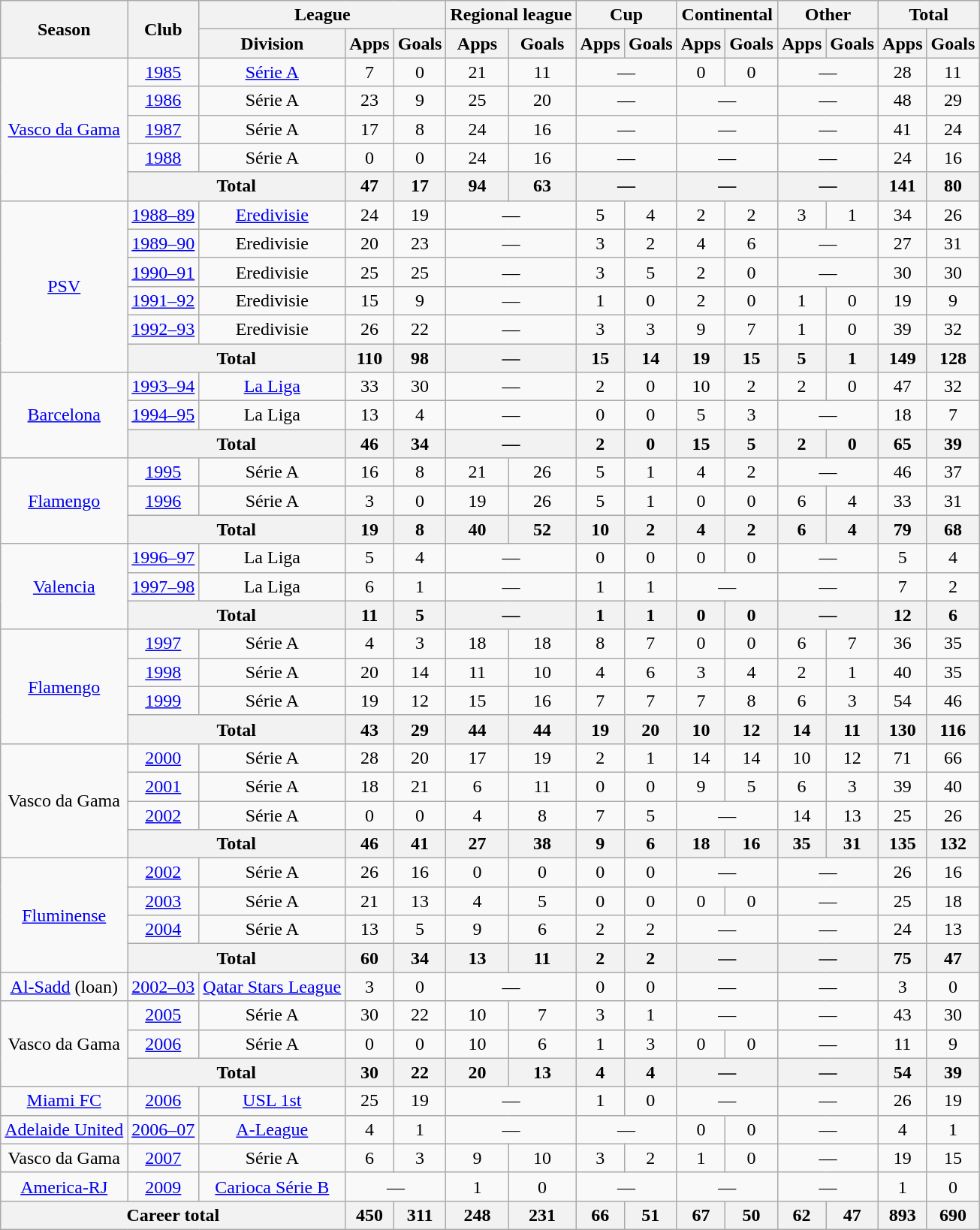<table class="wikitable" style="text-align:center">
<tr>
<th rowspan="2">Season</th>
<th rowspan="2">Club</th>
<th colspan="3">League</th>
<th colspan="2">Regional league</th>
<th colspan="2">Cup</th>
<th colspan="2">Continental</th>
<th colspan="2">Other</th>
<th colspan="2">Total</th>
</tr>
<tr>
<th>Division</th>
<th>Apps</th>
<th>Goals</th>
<th>Apps</th>
<th>Goals</th>
<th>Apps</th>
<th>Goals</th>
<th>Apps</th>
<th>Goals</th>
<th>Apps</th>
<th>Goals</th>
<th>Apps</th>
<th>Goals</th>
</tr>
<tr>
<td rowspan="5"><a href='#'>Vasco da Gama</a></td>
<td><a href='#'>1985</a></td>
<td><a href='#'>Série A</a></td>
<td>7</td>
<td>0</td>
<td>21</td>
<td>11</td>
<td colspan="2">—</td>
<td>0</td>
<td>0</td>
<td colspan="2">—</td>
<td>28</td>
<td>11</td>
</tr>
<tr>
<td><a href='#'>1986</a></td>
<td>Série A</td>
<td>23</td>
<td>9</td>
<td>25</td>
<td>20</td>
<td colspan="2">—</td>
<td colspan="2">—</td>
<td colspan="2">—</td>
<td>48</td>
<td>29</td>
</tr>
<tr>
<td><a href='#'>1987</a></td>
<td>Série A</td>
<td>17</td>
<td>8</td>
<td>24</td>
<td>16</td>
<td colspan="2">—</td>
<td colspan="2">—</td>
<td colspan="2">—</td>
<td>41</td>
<td>24</td>
</tr>
<tr>
<td><a href='#'>1988</a></td>
<td>Série A</td>
<td>0</td>
<td>0</td>
<td>24</td>
<td>16</td>
<td colspan="2">—</td>
<td colspan="2">—</td>
<td colspan="2">—</td>
<td>24</td>
<td>16</td>
</tr>
<tr>
<th colspan="2">Total</th>
<th>47</th>
<th>17</th>
<th>94</th>
<th>63</th>
<th colspan="2">—</th>
<th colspan="2">—</th>
<th colspan="2">—</th>
<th>141</th>
<th>80</th>
</tr>
<tr>
<td rowspan="6"><a href='#'>PSV</a></td>
<td><a href='#'>1988–89</a></td>
<td><a href='#'>Eredivisie</a></td>
<td>24</td>
<td>19</td>
<td colspan="2">—</td>
<td>5</td>
<td>4</td>
<td>2</td>
<td>2</td>
<td>3</td>
<td>1</td>
<td>34</td>
<td>26</td>
</tr>
<tr>
<td><a href='#'>1989–90</a></td>
<td>Eredivisie</td>
<td>20</td>
<td>23</td>
<td colspan="2">—</td>
<td>3</td>
<td>2</td>
<td>4</td>
<td>6</td>
<td colspan="2">—</td>
<td>27</td>
<td>31</td>
</tr>
<tr>
<td><a href='#'>1990–91</a></td>
<td>Eredivisie</td>
<td>25</td>
<td>25</td>
<td colspan="2">—</td>
<td>3</td>
<td>5</td>
<td>2</td>
<td>0</td>
<td colspan="2">—</td>
<td>30</td>
<td>30</td>
</tr>
<tr>
<td><a href='#'>1991–92</a></td>
<td>Eredivisie</td>
<td>15</td>
<td>9</td>
<td colspan="2">—</td>
<td>1</td>
<td>0</td>
<td>2</td>
<td>0</td>
<td>1</td>
<td>0</td>
<td>19</td>
<td>9</td>
</tr>
<tr>
<td><a href='#'>1992–93</a></td>
<td>Eredivisie</td>
<td>26</td>
<td>22</td>
<td colspan="2">—</td>
<td>3</td>
<td>3</td>
<td>9</td>
<td>7</td>
<td>1</td>
<td>0</td>
<td>39</td>
<td>32</td>
</tr>
<tr>
<th colspan="2">Total</th>
<th>110</th>
<th>98</th>
<th colspan="2">—</th>
<th>15</th>
<th>14</th>
<th>19</th>
<th>15</th>
<th>5</th>
<th>1</th>
<th>149</th>
<th>128</th>
</tr>
<tr>
<td rowspan="3"><a href='#'>Barcelona</a></td>
<td><a href='#'>1993–94</a></td>
<td><a href='#'>La Liga</a></td>
<td>33</td>
<td>30</td>
<td colspan="2">—</td>
<td>2</td>
<td>0</td>
<td>10</td>
<td>2</td>
<td>2</td>
<td>0</td>
<td>47</td>
<td>32</td>
</tr>
<tr>
<td><a href='#'>1994–95</a></td>
<td>La Liga</td>
<td>13</td>
<td>4</td>
<td colspan="2">—</td>
<td>0</td>
<td>0</td>
<td>5</td>
<td>3</td>
<td colspan="2">—</td>
<td>18</td>
<td>7</td>
</tr>
<tr>
<th colspan="2">Total</th>
<th>46</th>
<th>34</th>
<th colspan="2">—</th>
<th>2</th>
<th>0</th>
<th>15</th>
<th>5</th>
<th>2</th>
<th>0</th>
<th>65</th>
<th>39</th>
</tr>
<tr>
<td rowspan="3"><a href='#'>Flamengo</a></td>
<td><a href='#'>1995</a></td>
<td>Série A</td>
<td>16</td>
<td>8</td>
<td>21</td>
<td>26</td>
<td>5</td>
<td>1</td>
<td>4</td>
<td>2</td>
<td colspan="2">—</td>
<td>46</td>
<td>37</td>
</tr>
<tr>
<td><a href='#'>1996</a></td>
<td>Série A</td>
<td>3</td>
<td>0</td>
<td>19</td>
<td>26</td>
<td>5</td>
<td>1</td>
<td>0</td>
<td>0</td>
<td>6</td>
<td>4</td>
<td>33</td>
<td>31</td>
</tr>
<tr>
<th colspan="2">Total</th>
<th>19</th>
<th>8</th>
<th>40</th>
<th>52</th>
<th>10</th>
<th>2</th>
<th>4</th>
<th>2</th>
<th>6</th>
<th>4</th>
<th>79</th>
<th>68</th>
</tr>
<tr>
<td rowspan="3"><a href='#'>Valencia</a></td>
<td><a href='#'>1996–97</a></td>
<td>La Liga</td>
<td>5</td>
<td>4</td>
<td colspan="2">—</td>
<td>0</td>
<td>0</td>
<td>0</td>
<td>0</td>
<td colspan="2">—</td>
<td>5</td>
<td>4</td>
</tr>
<tr>
<td><a href='#'>1997–98</a></td>
<td>La Liga</td>
<td>6</td>
<td>1</td>
<td colspan="2">—</td>
<td>1</td>
<td>1</td>
<td colspan="2">—</td>
<td colspan="2">—</td>
<td>7</td>
<td>2</td>
</tr>
<tr>
<th colspan="2">Total</th>
<th>11</th>
<th>5</th>
<th colspan="2">—</th>
<th>1</th>
<th>1</th>
<th>0</th>
<th>0</th>
<th colspan="2">—</th>
<th>12</th>
<th>6</th>
</tr>
<tr>
<td rowspan="4"><a href='#'>Flamengo</a></td>
<td><a href='#'>1997</a></td>
<td>Série A</td>
<td>4</td>
<td>3</td>
<td>18</td>
<td>18</td>
<td>8</td>
<td>7</td>
<td>0</td>
<td>0</td>
<td>6</td>
<td>7</td>
<td>36</td>
<td>35</td>
</tr>
<tr>
<td><a href='#'>1998</a></td>
<td>Série A</td>
<td>20</td>
<td>14</td>
<td>11</td>
<td>10</td>
<td>4</td>
<td>6</td>
<td>3</td>
<td>4</td>
<td>2</td>
<td>1</td>
<td>40</td>
<td>35</td>
</tr>
<tr>
<td><a href='#'>1999</a></td>
<td>Série A</td>
<td>19</td>
<td>12</td>
<td>15</td>
<td>16</td>
<td>7</td>
<td>7</td>
<td>7</td>
<td>8</td>
<td>6</td>
<td>3</td>
<td>54</td>
<td>46</td>
</tr>
<tr>
<th colspan="2">Total</th>
<th>43</th>
<th>29</th>
<th>44</th>
<th>44</th>
<th>19</th>
<th>20</th>
<th>10</th>
<th>12</th>
<th>14</th>
<th>11</th>
<th>130</th>
<th>116</th>
</tr>
<tr>
<td rowspan="4">Vasco da Gama</td>
<td><a href='#'>2000</a></td>
<td>Série A</td>
<td>28</td>
<td>20</td>
<td>17</td>
<td>19</td>
<td>2</td>
<td>1</td>
<td>14</td>
<td>14</td>
<td>10</td>
<td>12</td>
<td>71</td>
<td>66</td>
</tr>
<tr>
<td><a href='#'>2001</a></td>
<td>Série A</td>
<td>18</td>
<td>21</td>
<td>6</td>
<td>11</td>
<td>0</td>
<td>0</td>
<td>9</td>
<td>5</td>
<td>6</td>
<td>3</td>
<td>39</td>
<td>40</td>
</tr>
<tr>
<td><a href='#'>2002</a></td>
<td>Série A</td>
<td>0</td>
<td>0</td>
<td>4</td>
<td>8</td>
<td>7</td>
<td>5</td>
<td colspan="2">—</td>
<td>14</td>
<td>13</td>
<td>25</td>
<td>26</td>
</tr>
<tr>
<th colspan="2">Total</th>
<th>46</th>
<th>41</th>
<th>27</th>
<th>38</th>
<th>9</th>
<th>6</th>
<th>18</th>
<th>16</th>
<th>35</th>
<th>31</th>
<th>135</th>
<th>132</th>
</tr>
<tr>
<td rowspan="4"><a href='#'>Fluminense</a></td>
<td><a href='#'>2002</a></td>
<td>Série A</td>
<td>26</td>
<td>16</td>
<td>0</td>
<td>0</td>
<td>0</td>
<td>0</td>
<td colspan="2">—</td>
<td colspan="2">—</td>
<td>26</td>
<td>16</td>
</tr>
<tr>
<td><a href='#'>2003</a></td>
<td>Série A</td>
<td>21</td>
<td>13</td>
<td>4</td>
<td>5</td>
<td>0</td>
<td>0</td>
<td>0</td>
<td>0</td>
<td colspan="2">—</td>
<td>25</td>
<td>18</td>
</tr>
<tr>
<td><a href='#'>2004</a></td>
<td>Série A</td>
<td>13</td>
<td>5</td>
<td>9</td>
<td>6</td>
<td>2</td>
<td>2</td>
<td colspan="2">—</td>
<td colspan="2">—</td>
<td>24</td>
<td>13</td>
</tr>
<tr>
<th colspan="2">Total</th>
<th>60</th>
<th>34</th>
<th>13</th>
<th>11</th>
<th>2</th>
<th>2</th>
<th colspan="2">—</th>
<th colspan="2">—</th>
<th>75</th>
<th>47</th>
</tr>
<tr>
<td><a href='#'>Al-Sadd</a> (loan)</td>
<td><a href='#'>2002–03</a></td>
<td><a href='#'>Qatar Stars League</a></td>
<td>3</td>
<td>0</td>
<td colspan="2">—</td>
<td>0</td>
<td>0</td>
<td colspan="2">—</td>
<td colspan="2">—</td>
<td>3</td>
<td>0</td>
</tr>
<tr>
<td rowspan="3">Vasco da Gama</td>
<td><a href='#'>2005</a></td>
<td>Série A</td>
<td>30</td>
<td>22</td>
<td>10</td>
<td>7</td>
<td>3</td>
<td>1</td>
<td colspan="2">—</td>
<td colspan="2">—</td>
<td>43</td>
<td>30</td>
</tr>
<tr>
<td><a href='#'>2006</a></td>
<td>Série A</td>
<td>0</td>
<td>0</td>
<td>10</td>
<td>6</td>
<td>1</td>
<td>3</td>
<td>0</td>
<td>0</td>
<td colspan="2">—</td>
<td>11</td>
<td>9</td>
</tr>
<tr>
<th colspan="2">Total</th>
<th>30</th>
<th>22</th>
<th>20</th>
<th>13</th>
<th>4</th>
<th>4</th>
<th colspan="2">—</th>
<th colspan="2">—</th>
<th>54</th>
<th>39</th>
</tr>
<tr>
<td><a href='#'>Miami FC</a></td>
<td><a href='#'>2006</a></td>
<td><a href='#'>USL 1st</a></td>
<td>25</td>
<td>19</td>
<td colspan="2">—</td>
<td>1</td>
<td>0</td>
<td colspan="2">—</td>
<td colspan="2">—</td>
<td>26</td>
<td>19</td>
</tr>
<tr>
<td><a href='#'>Adelaide United</a></td>
<td><a href='#'>2006–07</a></td>
<td><a href='#'>A-League</a></td>
<td>4</td>
<td>1</td>
<td colspan="2">—</td>
<td colspan="2">—</td>
<td>0</td>
<td>0</td>
<td colspan="2">—</td>
<td>4</td>
<td>1</td>
</tr>
<tr>
<td>Vasco da Gama</td>
<td><a href='#'>2007</a></td>
<td>Série A</td>
<td>6</td>
<td>3</td>
<td>9</td>
<td>10</td>
<td>3</td>
<td>2</td>
<td>1</td>
<td>0</td>
<td colspan="2">—</td>
<td>19</td>
<td>15</td>
</tr>
<tr>
<td><a href='#'>America-RJ</a></td>
<td><a href='#'>2009</a></td>
<td><a href='#'>Carioca Série B</a></td>
<td colspan="2">—</td>
<td>1</td>
<td>0</td>
<td colspan="2">—</td>
<td colspan="2">—</td>
<td colspan="2">—</td>
<td>1</td>
<td>0</td>
</tr>
<tr>
<th colspan="3">Career total</th>
<th>450</th>
<th>311</th>
<th>248</th>
<th>231</th>
<th>66</th>
<th>51</th>
<th>67</th>
<th>50</th>
<th>62</th>
<th>47</th>
<th>893</th>
<th>690</th>
</tr>
</table>
